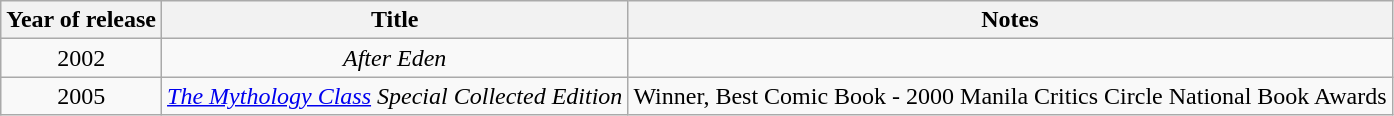<table class="wikitable">
<tr>
<th align="left">Year of release</th>
<th align="left">Title</th>
<th align="left">Notes</th>
</tr>
<tr>
<td align="center">2002</td>
<td align="center"><em>After Eden</em> </td>
<td align="center"></td>
</tr>
<tr>
<td align="center">2005</td>
<td align="center"><em><a href='#'>The Mythology Class</a> Special Collected Edition</em></td>
<td align="center">Winner, Best Comic Book - 2000 Manila Critics Circle National Book Awards</td>
</tr>
</table>
